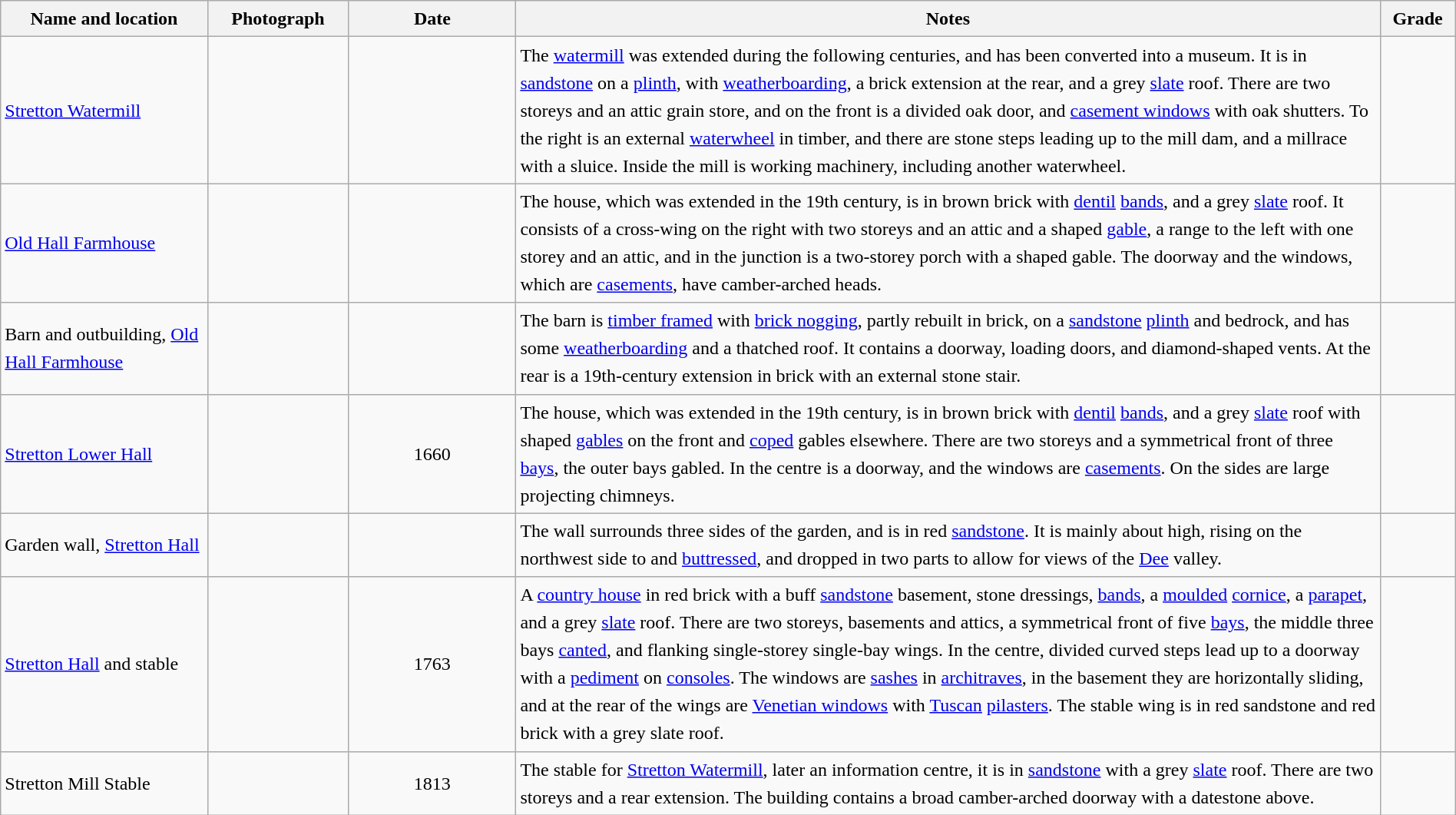<table class="wikitable sortable plainrowheaders" style="width:100%; border:0; text-align:left; line-height:150%;">
<tr>
<th scope="col"  style="width:150px">Name and location</th>
<th scope="col"  style="width:100px" class="unsortable">Photograph</th>
<th scope="col"  style="width:120px">Date</th>
<th scope="col"  style="width:650px" class="unsortable">Notes</th>
<th scope="col"  style="width:50px">Grade</th>
</tr>
<tr>
<td><a href='#'>Stretton Watermill</a><br><small></small></td>
<td></td>
<td align="center"></td>
<td>The <a href='#'>watermill</a> was extended during the following centuries, and has been converted into a museum.  It is in <a href='#'>sandstone</a> on a <a href='#'>plinth</a>, with <a href='#'>weatherboarding</a>, a brick extension at the rear, and a grey <a href='#'>slate</a> roof.  There are two storeys and an attic grain store, and on the front is a divided oak door, and <a href='#'>casement windows</a> with oak shutters.  To the right is an external <a href='#'>waterwheel</a> in timber, and there are stone steps leading up to the mill dam, and a millrace with a sluice.  Inside the mill is working machinery, including another waterwheel.</td>
<td align="center" ></td>
</tr>
<tr>
<td><a href='#'>Old Hall Farmhouse</a><br><small></small></td>
<td></td>
<td align="center"></td>
<td>The house, which was extended in the 19th century, is in brown brick with <a href='#'>dentil</a> <a href='#'>bands</a>, and a grey <a href='#'>slate</a> roof.  It consists of a cross-wing on the right with two storeys and an attic and a shaped <a href='#'>gable</a>, a range to the left with one storey and an attic, and in the junction is a two-storey porch with a shaped gable.  The doorway and the windows, which are <a href='#'>casements</a>, have camber-arched heads.</td>
<td align="center" ></td>
</tr>
<tr>
<td>Barn and outbuilding, <a href='#'>Old Hall Farmhouse</a><br><small></small></td>
<td></td>
<td align="center"></td>
<td>The barn is <a href='#'>timber framed</a> with <a href='#'>brick nogging</a>, partly rebuilt in brick, on a <a href='#'>sandstone</a> <a href='#'>plinth</a> and bedrock, and has some <a href='#'>weatherboarding</a> and a thatched roof.  It contains a doorway, loading doors, and diamond-shaped vents.  At the rear is a 19th-century extension in brick with an external stone stair.</td>
<td align="center" ></td>
</tr>
<tr>
<td><a href='#'>Stretton Lower Hall</a><br><small></small></td>
<td></td>
<td align="center">1660</td>
<td>The house, which was extended in the 19th century, is in brown brick with <a href='#'>dentil</a> <a href='#'>bands</a>, and a grey <a href='#'>slate</a> roof with shaped <a href='#'>gables</a> on the front and <a href='#'>coped</a> gables elsewhere.  There are two storeys and a symmetrical front of three <a href='#'>bays</a>, the outer bays gabled.  In the centre is a doorway, and the windows are <a href='#'>casements</a>.  On the sides are large projecting chimneys.</td>
<td align="center" ></td>
</tr>
<tr>
<td>Garden wall, <a href='#'>Stretton Hall</a><br><small></small></td>
<td></td>
<td align="center"></td>
<td>The wall surrounds three sides of the garden, and is in red <a href='#'>sandstone</a>.  It is mainly about  high, rising on the northwest side to  and <a href='#'>buttressed</a>, and dropped in two parts to allow for views of the <a href='#'>Dee</a> valley.</td>
<td align="center" ></td>
</tr>
<tr>
<td><a href='#'>Stretton Hall</a> and stable<br><small></small></td>
<td></td>
<td align="center">1763</td>
<td>A <a href='#'>country house</a> in red brick with a buff <a href='#'>sandstone</a> basement, stone dressings, <a href='#'>bands</a>, a <a href='#'>moulded</a> <a href='#'>cornice</a>, a <a href='#'>parapet</a>, and a grey <a href='#'>slate</a> roof.  There are two storeys, basements and attics, a symmetrical front of five <a href='#'>bays</a>, the middle three bays <a href='#'>canted</a>, and flanking single-storey single-bay wings.  In the centre, divided curved steps lead up to a doorway with a <a href='#'>pediment</a> on <a href='#'>consoles</a>.  The windows are <a href='#'>sashes</a> in <a href='#'>architraves</a>, in the basement they are horizontally sliding, and at the rear of the wings are <a href='#'>Venetian windows</a> with <a href='#'>Tuscan</a> <a href='#'>pilasters</a>.  The stable wing is in red sandstone and red brick with a grey slate roof.</td>
<td align="center" ></td>
</tr>
<tr>
<td>Stretton Mill Stable<br><small></small></td>
<td></td>
<td align="center">1813</td>
<td>The stable for <a href='#'>Stretton Watermill</a>, later an information centre, it is in <a href='#'>sandstone</a> with a grey <a href='#'>slate</a> roof.  There are two storeys and a rear extension. The building contains a broad camber-arched doorway with a datestone above.</td>
<td align="center" ></td>
</tr>
<tr>
</tr>
</table>
